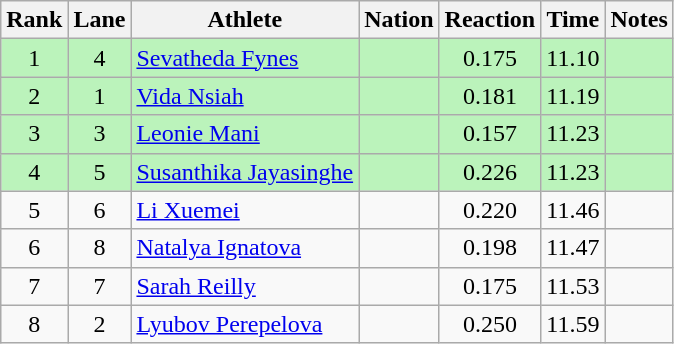<table class="wikitable sortable" style="text-align:center">
<tr>
<th>Rank</th>
<th>Lane</th>
<th>Athlete</th>
<th>Nation</th>
<th>Reaction</th>
<th>Time</th>
<th>Notes</th>
</tr>
<tr bgcolor = "bbf3bb">
<td align="center">1</td>
<td align="center">4</td>
<td align="left"><a href='#'>Sevatheda Fynes</a></td>
<td align="left"></td>
<td align="center">0.175</td>
<td align="center">11.10</td>
<td align="center"></td>
</tr>
<tr bgcolor = "bbf3bb">
<td align="center">2</td>
<td align="center">1</td>
<td align="left"><a href='#'>Vida Nsiah</a></td>
<td align="left"></td>
<td align="center">0.181</td>
<td align="center">11.19</td>
<td align="center"></td>
</tr>
<tr bgcolor = "bbf3bb">
<td align="center">3</td>
<td align="center">3</td>
<td align="left"><a href='#'>Leonie Mani</a></td>
<td align="left"></td>
<td align="center">0.157</td>
<td align="center">11.23</td>
<td align="center"></td>
</tr>
<tr bgcolor = "bbf3bb">
<td align="center">4</td>
<td align="center">5</td>
<td align="left"><a href='#'>Susanthika Jayasinghe</a></td>
<td align="left"></td>
<td align="center">0.226</td>
<td align="center">11.23</td>
<td align="center"></td>
</tr>
<tr>
<td align="center">5</td>
<td align="center">6</td>
<td align="left"><a href='#'>Li Xuemei</a></td>
<td align="left"></td>
<td align="center">0.220</td>
<td align="center">11.46</td>
<td align="center"></td>
</tr>
<tr>
<td align="center">6</td>
<td align="center">8</td>
<td align="left"><a href='#'>Natalya Ignatova</a></td>
<td align="left"></td>
<td align="center">0.198</td>
<td align="center">11.47</td>
<td align="center"></td>
</tr>
<tr>
<td align="center">7</td>
<td align="center">7</td>
<td align="left"><a href='#'>Sarah Reilly</a></td>
<td align="left"></td>
<td align="center">0.175</td>
<td align="center">11.53</td>
<td align="center"></td>
</tr>
<tr>
<td align="center">8</td>
<td align="center">2</td>
<td align="left"><a href='#'>Lyubov Perepelova</a></td>
<td align="left"></td>
<td align="center">0.250</td>
<td align="center">11.59</td>
<td align="center"></td>
</tr>
</table>
